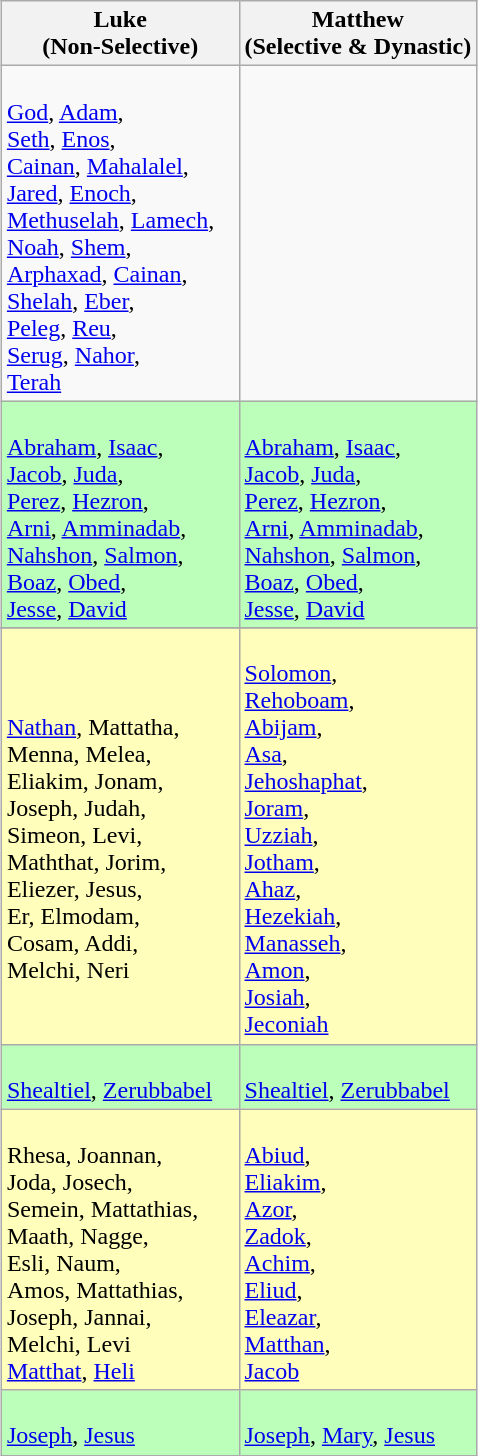<table class="wikitable" style="margin:1em auto 1em auto; page-break-inside:avoid">
<tr style="vertical-align:center;">
<th style="width:50%;">Luke<br>(Non-Selective)</th>
<th style="width:50%;">Matthew<br>(Selective & Dynastic)</th>
</tr>
<tr>
<td><br><div><a href='#'>God</a>, <a href='#'>Adam</a>,</div> 
<div><a href='#'>Seth</a>, <a href='#'>Enos</a>,</div>
<div><a href='#'>Cainan</a>, <a href='#'>Mahalalel</a>,</div> 
<div><a href='#'>Jared</a>, <a href='#'>Enoch</a>,</div> 
<div><a href='#'>Methuselah</a>, <a href='#'>Lamech</a>,</div> 
<div><a href='#'>Noah</a>, <a href='#'>Shem</a>,</div> 
<div><a href='#'>Arphaxad</a>, <a href='#'>Cainan</a>,</div>
<div><a href='#'>Shelah</a>, <a href='#'>Eber</a>,</div> 
<div><a href='#'>Peleg</a>, <a href='#'>Reu</a>,</div>
<div><a href='#'>Serug</a>, <a href='#'>Nahor</a>,</div>
<div><a href='#'>Terah</a></div></td>
<td></td>
</tr>
<tr style="background:#bbffbb;" >
<td><br><div><a href='#'>Abraham</a>, <a href='#'>Isaac</a>,</div>
<div><a href='#'>Jacob</a>, <a href='#'>Juda</a>,</div>
<div><a href='#'>Perez</a>, <a href='#'>Hezron</a>,</div>
<div><a href='#'>Arni</a>, <a href='#'>Amminadab</a>,</div>
<div><a href='#'>Nahshon</a>, <a href='#'>Salmon</a>,</div>
<div><a href='#'>Boaz</a>, <a href='#'>Obed</a>,</div>
<div><a href='#'>Jesse</a>, <a href='#'>David</a></div></td>
<td><br><div><a href='#'>Abraham</a>, <a href='#'>Isaac</a>,</div>
<div><a href='#'>Jacob</a>, <a href='#'>Juda</a>,</div>
<div><a href='#'>Perez</a>, <a href='#'>Hezron</a>,</div>
<div><a href='#'>Arni</a>, <a href='#'>Amminadab</a>,</div>
<div><a href='#'>Nahshon</a>, <a href='#'>Salmon</a>,</div> 
<div><a href='#'>Boaz</a>, <a href='#'>Obed</a>,</div>
<div><a href='#'>Jesse</a>, <a href='#'>David</a></div></td>
</tr>
<tr>
</tr>
<tr style="background:#ffffbb;" >
<td><br><div><a href='#'>Nathan</a>, Mattatha,</div>
<div>Menna, Melea,</div>
<div>Eliakim, Jonam,</div>
<div>Joseph, Judah,</div>
<div>Simeon, Levi,</div>
<div>Maththat, Jorim,</div>
<div>Eliezer, Jesus,</div>
<div>Er, Elmodam,</div>
<div>Cosam, Addi,</div>
<div>Melchi, Neri</div></td>
<td><br><div><a href='#'>Solomon</a>,</div> 
<div><a href='#'>Rehoboam</a>,</div>
<div><a href='#'>Abijam</a>,</div>
<div><a href='#'>Asa</a>,</div>
<div><a href='#'>Jehoshaphat</a>,</div>
<div><a href='#'>Joram</a>,</div>
<div><a href='#'>Uzziah</a>,</div>
<div><a href='#'>Jotham</a>,</div>
<div><a href='#'>Ahaz</a>,</div>
<div><a href='#'>Hezekiah</a>,</div> 
<div><a href='#'>Manasseh</a>,</div>
<div><a href='#'>Amon</a>,</div>
<div><a href='#'>Josiah</a>,</div>
<div><a href='#'>Jeconiah</a></div></td>
</tr>
<tr style="background:#bbffbb;" >
<td><br><div><a href='#'>Shealtiel</a>, <a href='#'>Zerubbabel</a></div></td>
<td><br><div><a href='#'>Shealtiel</a>, <a href='#'>Zerubbabel</a></div></td>
</tr>
<tr style="background:#ffffbb;" >
<td><br><div>Rhesa, Joannan,</div>
<div>Joda, Josech,</div>
<div>Semein, Mattathias,</div>
<div>Maath, Nagge,</div>
<div>Esli, Naum,</div>
<div>Amos, Mattathias,</div>
<div>Joseph, Jannai,</div>
<div>Melchi, Levi</div>
<div><a href='#'>Matthat</a>, <a href='#'>Heli</a></div></td>
<td><br><div><a href='#'>Abiud</a>,</div>
<div><a href='#'>Eliakim</a>,</div>
<div><a href='#'>Azor</a>,</div>
<div><a href='#'>Zadok</a>,</div>
<div><a href='#'>Achim</a>,</div>
<div><a href='#'>Eliud</a>,</div>
<div><a href='#'>Eleazar</a>,</div>
<div><a href='#'>Matthan</a>,</div>
<div><a href='#'>Jacob</a></div></td>
</tr>
<tr style="background:#bbffbb;" >
<td><br><div><a href='#'>Joseph</a>, <a href='#'>Jesus</a></div></td>
<td><br><div><a href='#'>Joseph</a>, <a href='#'>Mary</a>, <a href='#'>Jesus</a></div></td>
</tr>
</table>
